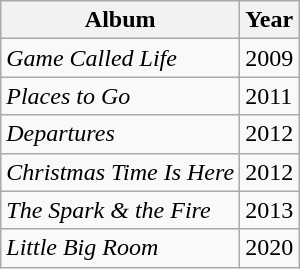<table class=wikitable>
<tr>
<th>Album</th>
<th>Year</th>
</tr>
<tr>
<td><em>Game Called Life</em></td>
<td>2009</td>
</tr>
<tr>
<td><em>Places to Go</em></td>
<td>2011</td>
</tr>
<tr>
<td><em>Departures</em></td>
<td>2012</td>
</tr>
<tr>
<td><em>Christmas Time Is Here</em></td>
<td>2012</td>
</tr>
<tr>
<td><em>The Spark & the Fire</em></td>
<td>2013</td>
</tr>
<tr>
<td><em>Little Big Room</em></td>
<td>2020</td>
</tr>
</table>
